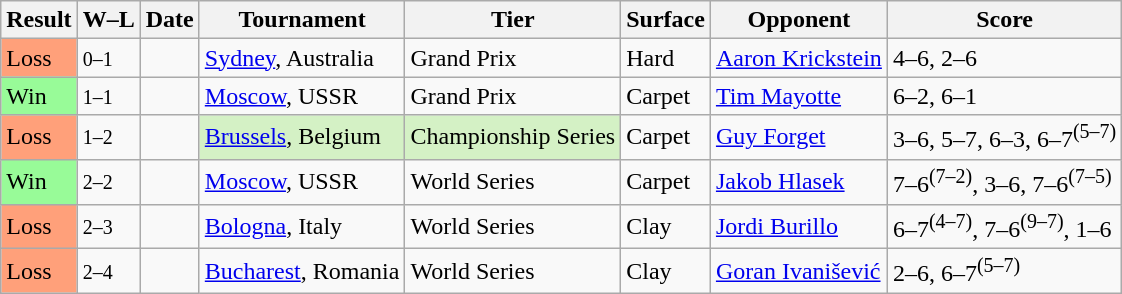<table class="sortable wikitable">
<tr>
<th>Result</th>
<th class="unsortable">W–L</th>
<th>Date</th>
<th>Tournament</th>
<th>Tier</th>
<th>Surface</th>
<th>Opponent</th>
<th class="unsortable">Score</th>
</tr>
<tr>
<td style="background:#ffa07a;">Loss</td>
<td><small>0–1</small></td>
<td><a href='#'></a></td>
<td><a href='#'>Sydney</a>, Australia</td>
<td>Grand Prix</td>
<td>Hard</td>
<td> <a href='#'>Aaron Krickstein</a></td>
<td>4–6, 2–6</td>
</tr>
<tr>
<td style="background:#98fb98;">Win</td>
<td><small>1–1</small></td>
<td><a href='#'></a></td>
<td><a href='#'>Moscow</a>, USSR</td>
<td>Grand Prix</td>
<td>Carpet</td>
<td> <a href='#'>Tim Mayotte</a></td>
<td>6–2, 6–1</td>
</tr>
<tr>
<td style="background:#ffa07a;">Loss</td>
<td><small>1–2</small></td>
<td><a href='#'></a></td>
<td style="background:#d4f1c5;"><a href='#'>Brussels</a>, Belgium</td>
<td style="background:#d4f1c5;">Championship Series</td>
<td>Carpet</td>
<td> <a href='#'>Guy Forget</a></td>
<td>3–6, 5–7, 6–3, 6–7<sup>(5–7)</sup></td>
</tr>
<tr>
<td style="background:#98fb98;">Win</td>
<td><small>2–2</small></td>
<td><a href='#'></a></td>
<td><a href='#'>Moscow</a>, USSR</td>
<td>World Series</td>
<td>Carpet</td>
<td> <a href='#'>Jakob Hlasek</a></td>
<td>7–6<sup>(7–2)</sup>, 3–6, 7–6<sup>(7–5)</sup></td>
</tr>
<tr>
<td style="background:#ffa07a;">Loss</td>
<td><small>2–3</small></td>
<td><a href='#'></a></td>
<td><a href='#'>Bologna</a>, Italy</td>
<td>World Series</td>
<td>Clay</td>
<td> <a href='#'>Jordi Burillo</a></td>
<td>6–7<sup>(4–7)</sup>, 7–6<sup>(9–7)</sup>, 1–6</td>
</tr>
<tr>
<td style="background:#ffa07a;">Loss</td>
<td><small>2–4</small></td>
<td><a href='#'></a></td>
<td><a href='#'>Bucharest</a>, Romania</td>
<td>World Series</td>
<td>Clay</td>
<td> <a href='#'>Goran Ivanišević</a></td>
<td>2–6, 6–7<sup>(5–7)</sup></td>
</tr>
</table>
